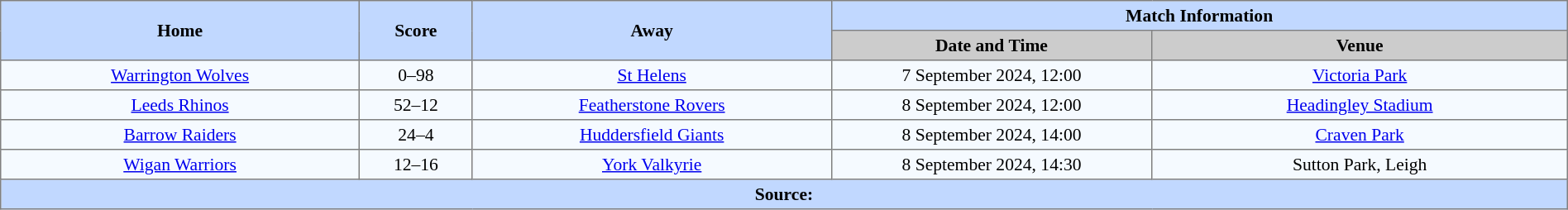<table border=1 style="border-collapse:collapse; font-size:90%; text-align:center;" cellpadding=3 cellspacing=0 width=100%>
<tr bgcolor=#C1D8FF>
<th scope="col" rowspan=2 width=19%>Home</th>
<th scope="col" rowspan=2 width=6%>Score</th>
<th scope="col" rowspan=2 width=19%>Away</th>
<th colspan=6>Match Information</th>
</tr>
<tr bgcolor=#CCCCCC>
<th scope="col" width=17%>Date and Time</th>
<th scope="col" width=22%>Venue</th>
</tr>
<tr bgcolor=#F5FAFF>
<td> <a href='#'>Warrington Wolves</a></td>
<td>0–98</td>
<td> <a href='#'>St Helens</a></td>
<td>7 September 2024, 12:00</td>
<td><a href='#'>Victoria Park</a></td>
</tr>
<tr bgcolor=#F5FAFF>
<td> <a href='#'>Leeds Rhinos</a></td>
<td>52–12</td>
<td> <a href='#'>Featherstone Rovers</a></td>
<td>8 September 2024, 12:00</td>
<td><a href='#'>Headingley Stadium</a></td>
</tr>
<tr bgcolor=#F5FAFF>
<td> <a href='#'>Barrow Raiders</a></td>
<td>24–4</td>
<td> <a href='#'>Huddersfield Giants</a></td>
<td>8 September 2024, 14:00</td>
<td><a href='#'>Craven Park</a></td>
</tr>
<tr bgcolor=#F5FAFF>
<td> <a href='#'>Wigan Warriors</a></td>
<td>12–16</td>
<td> <a href='#'>York Valkyrie</a></td>
<td>8 September 2024, 14:30</td>
<td>Sutton Park, Leigh</td>
</tr>
<tr style="background:#c1d8ff;">
<th colspan=7>Source:</th>
</tr>
</table>
